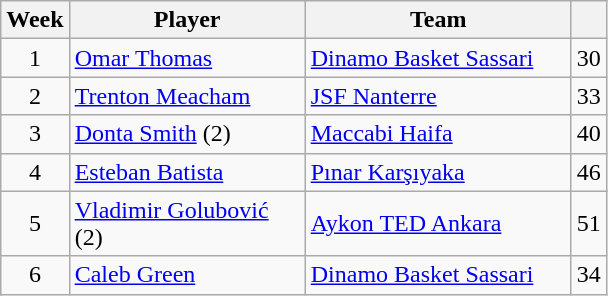<table class="wikitable sortable" style="text-align: center;">
<tr>
<th style="text-align:center;">Week</th>
<th style="text-align:center; width:150px;">Player</th>
<th style="text-align:center; width:170px;">Team</th>
<th style="text-align:center;"></th>
</tr>
<tr>
<td>1</td>
<td align="left"> <a href='#'>Omar Thomas</a></td>
<td align="left"> <a href='#'>Dinamo Basket Sassari</a></td>
<td>30</td>
</tr>
<tr>
<td>2</td>
<td align="left"> <a href='#'>Trenton Meacham</a></td>
<td align="left"> <a href='#'>JSF Nanterre</a></td>
<td>33</td>
</tr>
<tr>
<td>3</td>
<td align="left"> <a href='#'>Donta Smith</a> (2)</td>
<td align="left"> <a href='#'>Maccabi Haifa</a></td>
<td>40</td>
</tr>
<tr>
<td>4</td>
<td align="left"> <a href='#'>Esteban Batista</a></td>
<td align="left"> <a href='#'>Pınar Karşıyaka</a></td>
<td>46</td>
</tr>
<tr>
<td>5</td>
<td align="left"> <a href='#'>Vladimir Golubović</a> (2)</td>
<td align="left"> <a href='#'>Aykon TED Ankara</a></td>
<td>51</td>
</tr>
<tr>
<td>6</td>
<td align="left"> <a href='#'>Caleb Green</a></td>
<td align="left"> <a href='#'>Dinamo Basket Sassari</a></td>
<td>34</td>
</tr>
</table>
